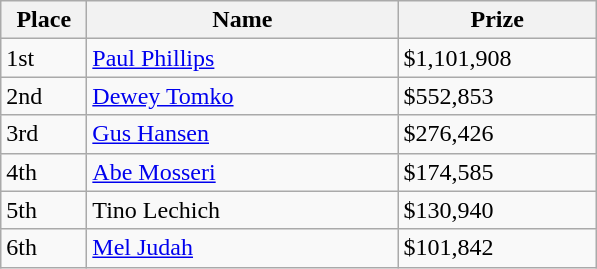<table class="wikitable">
<tr>
<th width="50">Place</th>
<th width="200">Name</th>
<th width="125">Prize</th>
</tr>
<tr>
<td>1st</td>
<td><a href='#'>Paul Phillips</a></td>
<td>$1,101,908</td>
</tr>
<tr>
<td>2nd</td>
<td><a href='#'>Dewey Tomko</a></td>
<td>$552,853</td>
</tr>
<tr>
<td>3rd</td>
<td><a href='#'>Gus Hansen</a></td>
<td>$276,426</td>
</tr>
<tr>
<td>4th</td>
<td><a href='#'>Abe Mosseri</a></td>
<td>$174,585</td>
</tr>
<tr>
<td>5th</td>
<td>Tino Lechich</td>
<td>$130,940</td>
</tr>
<tr>
<td>6th</td>
<td><a href='#'>Mel Judah</a></td>
<td>$101,842</td>
</tr>
</table>
